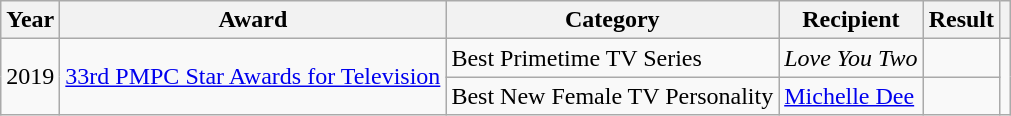<table class="wikitable">
<tr>
<th>Year</th>
<th>Award</th>
<th>Category</th>
<th>Recipient</th>
<th>Result</th>
<th></th>
</tr>
<tr>
<td rowspan=2>2019</td>
<td rowspan=2><a href='#'>33rd PMPC Star Awards for Television</a></td>
<td>Best Primetime TV Series</td>
<td><em>Love You Two</em></td>
<td></td>
<td rowspan=2></td>
</tr>
<tr>
<td>Best New Female TV Personality</td>
<td><a href='#'>Michelle Dee</a></td>
<td></td>
</tr>
</table>
